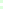<table style="font-size: 85%">
<tr>
<td style="background:#dfd;"></td>
</tr>
<tr>
<td style="background:#dfd;"></td>
</tr>
</table>
